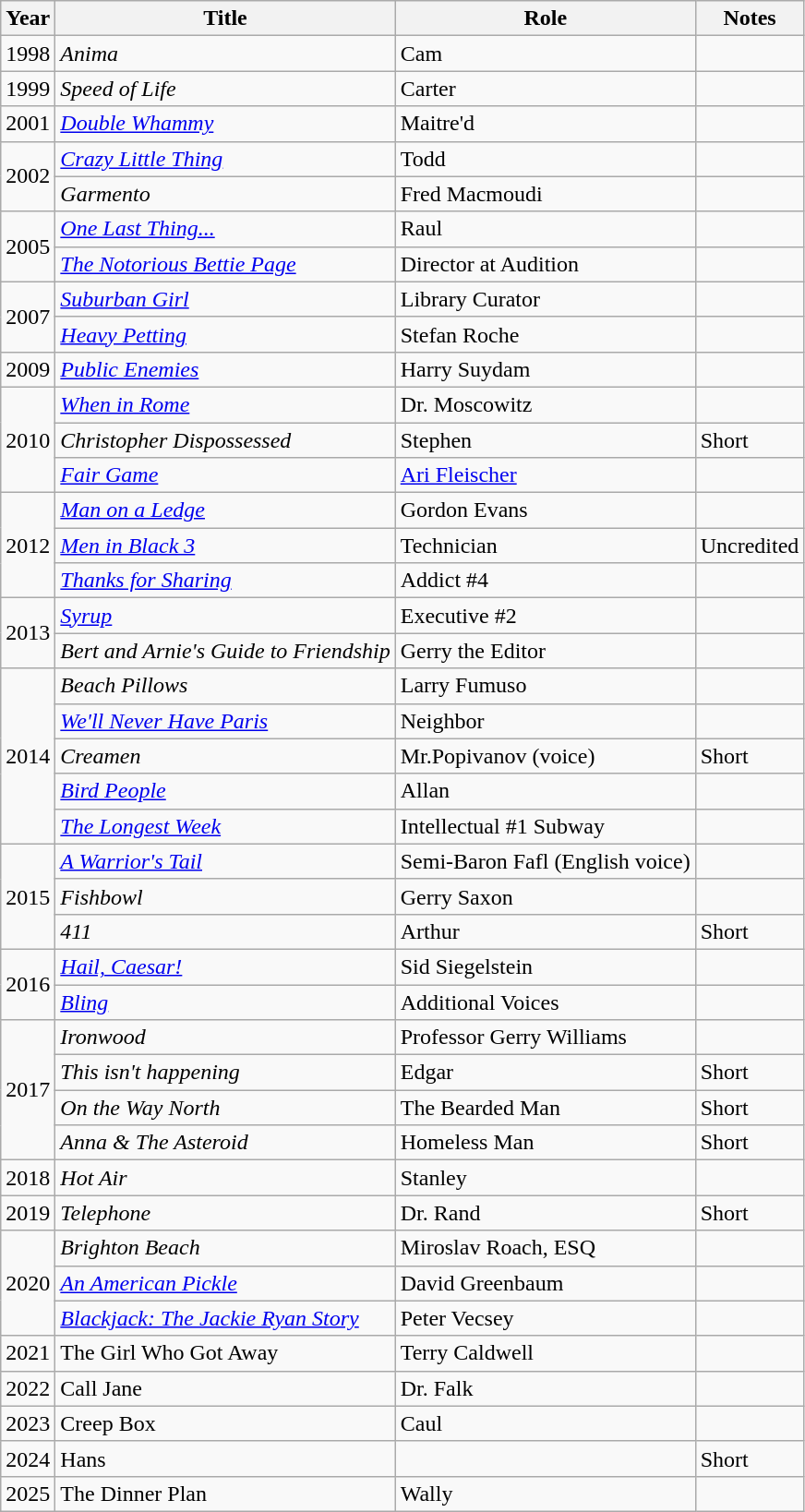<table class="wikitable sortable">
<tr>
<th>Year</th>
<th>Title</th>
<th>Role</th>
<th>Notes</th>
</tr>
<tr>
<td>1998</td>
<td><em>Anima</em></td>
<td>Cam</td>
<td></td>
</tr>
<tr>
<td>1999</td>
<td><em>Speed of Life</em></td>
<td>Carter</td>
<td></td>
</tr>
<tr>
<td>2001</td>
<td><em><a href='#'>Double Whammy</a></em></td>
<td>Maitre'd</td>
<td></td>
</tr>
<tr>
<td rowspan="2">2002</td>
<td><em><a href='#'>Crazy Little Thing</a></em></td>
<td>Todd</td>
<td></td>
</tr>
<tr>
<td><em>Garmento</em></td>
<td>Fred Macmoudi</td>
<td></td>
</tr>
<tr>
<td rowspan="2">2005</td>
<td><em><a href='#'>One Last Thing...</a></em></td>
<td>Raul</td>
<td></td>
</tr>
<tr>
<td><em><a href='#'>The Notorious Bettie Page</a></em></td>
<td>Director at Audition</td>
<td></td>
</tr>
<tr>
<td rowspan="2">2007</td>
<td><em><a href='#'>Suburban Girl</a></em></td>
<td>Library Curator</td>
<td></td>
</tr>
<tr>
<td><em><a href='#'>Heavy Petting</a></em></td>
<td>Stefan Roche</td>
<td></td>
</tr>
<tr>
<td>2009</td>
<td><em><a href='#'>Public Enemies</a></em></td>
<td>Harry Suydam</td>
<td></td>
</tr>
<tr>
<td rowspan="3">2010</td>
<td><em><a href='#'>When in Rome</a></em></td>
<td>Dr. Moscowitz</td>
<td></td>
</tr>
<tr>
<td><em>Christopher Dispossessed</em></td>
<td>Stephen</td>
<td>Short</td>
</tr>
<tr>
<td><em><a href='#'>Fair Game</a></em></td>
<td><a href='#'>Ari Fleischer</a></td>
<td></td>
</tr>
<tr>
<td rowspan="3">2012</td>
<td><em><a href='#'>Man on a Ledge</a></em></td>
<td>Gordon Evans</td>
<td></td>
</tr>
<tr>
<td><em><a href='#'>Men in Black 3</a></em></td>
<td>Technician</td>
<td>Uncredited</td>
</tr>
<tr>
<td><em><a href='#'>Thanks for Sharing</a></em></td>
<td>Addict #4</td>
<td></td>
</tr>
<tr>
<td rowspan="2">2013</td>
<td><em><a href='#'>Syrup</a></em></td>
<td>Executive #2</td>
<td></td>
</tr>
<tr>
<td><em>Bert and Arnie's Guide to Friendship</em></td>
<td>Gerry the Editor</td>
<td></td>
</tr>
<tr>
<td rowspan="5">2014</td>
<td><em>Beach Pillows</em></td>
<td>Larry Fumuso</td>
<td></td>
</tr>
<tr>
<td><em><a href='#'>We'll Never Have Paris</a></em></td>
<td>Neighbor</td>
<td></td>
</tr>
<tr>
<td><em>Creamen</em></td>
<td>Mr.Popivanov (voice)</td>
<td>Short</td>
</tr>
<tr>
<td><em><a href='#'>Bird People</a></em></td>
<td>Allan</td>
<td></td>
</tr>
<tr>
<td><em><a href='#'>The Longest Week</a></em></td>
<td>Intellectual #1 Subway</td>
<td></td>
</tr>
<tr>
<td rowspan="3">2015</td>
<td><em><a href='#'>A Warrior's Tail</a></em></td>
<td>Semi-Baron Fafl (English voice)</td>
<td></td>
</tr>
<tr>
<td><em>Fishbowl</em></td>
<td>Gerry Saxon</td>
<td></td>
</tr>
<tr>
<td><em>411</em></td>
<td>Arthur</td>
<td>Short</td>
</tr>
<tr>
<td rowspan="2">2016</td>
<td><em><a href='#'>Hail, Caesar!</a></em></td>
<td>Sid Siegelstein</td>
<td></td>
</tr>
<tr>
<td><em><a href='#'>Bling</a></em></td>
<td>Additional Voices</td>
<td></td>
</tr>
<tr>
<td rowspan="4">2017</td>
<td><em>Ironwood</em></td>
<td>Professor Gerry Williams</td>
<td></td>
</tr>
<tr>
<td><em>This isn't happening</em></td>
<td>Edgar</td>
<td>Short</td>
</tr>
<tr>
<td><em>On the Way North</em></td>
<td>The Bearded Man</td>
<td>Short</td>
</tr>
<tr>
<td><em>Anna & The Asteroid</em></td>
<td>Homeless Man</td>
<td>Short</td>
</tr>
<tr>
<td>2018</td>
<td><em>Hot Air</em></td>
<td>Stanley</td>
<td></td>
</tr>
<tr>
<td>2019</td>
<td><em>Telephone</em></td>
<td>Dr. Rand</td>
<td>Short</td>
</tr>
<tr>
<td rowspan="3">2020</td>
<td><em>Brighton Beach</em></td>
<td>Miroslav Roach, ESQ</td>
<td></td>
</tr>
<tr>
<td><em><a href='#'>An American Pickle</a></em></td>
<td>David Greenbaum</td>
<td></td>
</tr>
<tr>
<td><em><a href='#'>Blackjack: The Jackie Ryan Story</a></em></td>
<td>Peter Vecsey</td>
<td></td>
</tr>
<tr>
<td>2021</td>
<td>The Girl Who Got Away</td>
<td>Terry Caldwell</td>
<td></td>
</tr>
<tr>
<td>2022</td>
<td>Call Jane</td>
<td>Dr. Falk</td>
<td></td>
</tr>
<tr>
<td>2023</td>
<td>Creep Box</td>
<td>Caul</td>
<td></td>
</tr>
<tr>
<td>2024</td>
<td>Hans</td>
<td></td>
<td>Short</td>
</tr>
<tr>
<td>2025</td>
<td>The Dinner Plan</td>
<td>Wally</td>
<td></td>
</tr>
</table>
